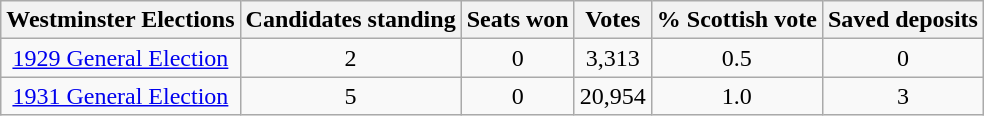<table class="wikitable"  style="text-align:center;">
<tr>
<th>Westminster Elections</th>
<th>Candidates standing</th>
<th>Seats won</th>
<th>Votes</th>
<th>% Scottish vote</th>
<th>Saved deposits</th>
</tr>
<tr>
<td><a href='#'>1929 General Election</a></td>
<td>2</td>
<td>0</td>
<td>3,313</td>
<td>0.5</td>
<td>0</td>
</tr>
<tr>
<td><a href='#'>1931 General Election</a></td>
<td>5</td>
<td>0</td>
<td>20,954</td>
<td>1.0</td>
<td>3</td>
</tr>
</table>
